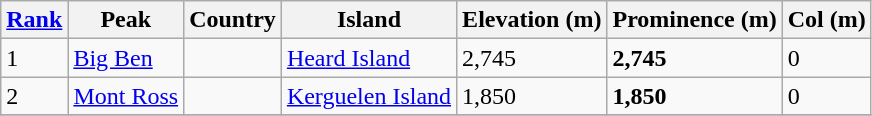<table class="wikitable sortable">
<tr>
<th><a href='#'>Rank</a></th>
<th>Peak</th>
<th>Country</th>
<th>Island</th>
<th>Elevation (m)</th>
<th>Prominence (m)</th>
<th>Col (m)</th>
</tr>
<tr>
<td>1</td>
<td><a href='#'>Big Ben</a></td>
<td></td>
<td><a href='#'>Heard Island</a></td>
<td>2,745</td>
<td><strong>2,745</strong></td>
<td>0</td>
</tr>
<tr>
<td>2</td>
<td><a href='#'>Mont Ross</a></td>
<td></td>
<td><a href='#'>Kerguelen Island</a></td>
<td>1,850</td>
<td><strong>1,850</strong></td>
<td>0</td>
</tr>
<tr>
</tr>
</table>
